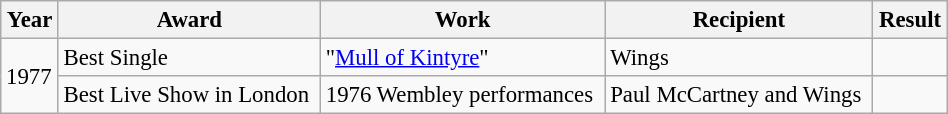<table class="wikitable sortable"  style="font-size:95%; width:50%;">
<tr>
<th>Year</th>
<th>Award</th>
<th>Work</th>
<th>Recipient</th>
<th>Result</th>
</tr>
<tr>
<td rowspan="2">1977</td>
<td>Best Single</td>
<td>"<a href='#'>Mull of Kintyre</a>"</td>
<td>Wings</td>
<td></td>
</tr>
<tr>
<td>Best Live Show in London</td>
<td>1976 Wembley performances</td>
<td>Paul McCartney and Wings</td>
<td></td>
</tr>
</table>
